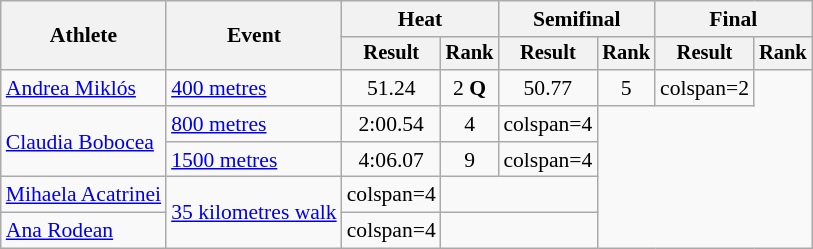<table class="wikitable" style="font-size:90%">
<tr>
<th rowspan="2">Athlete</th>
<th rowspan="2">Event</th>
<th colspan="2">Heat</th>
<th colspan="2">Semifinal</th>
<th colspan="2">Final</th>
</tr>
<tr style="font-size:95%">
<th>Result</th>
<th>Rank</th>
<th>Result</th>
<th>Rank</th>
<th>Result</th>
<th>Rank</th>
</tr>
<tr align=center>
<td align=left><a href='#'>Andrea Miklós</a></td>
<td align=left><a href='#'>400 metres</a></td>
<td>51.24</td>
<td>2 <strong>Q</strong></td>
<td>50.77</td>
<td>5</td>
<td>colspan=2 </td>
</tr>
<tr align=center>
<td align=left rowspan=2><a href='#'>Claudia Bobocea</a></td>
<td align=left><a href='#'>800 metres</a></td>
<td>2:00.54 </td>
<td>4</td>
<td>colspan=4 </td>
</tr>
<tr align=center>
<td align=left><a href='#'>1500 metres</a></td>
<td>4:06.07</td>
<td>9</td>
<td>colspan=4 </td>
</tr>
<tr align=center>
<td align=left><a href='#'>Mihaela Acatrinei</a></td>
<td align=left rowspan=2><a href='#'>35 kilometres walk</a></td>
<td>colspan=4</td>
<td colspan=2></td>
</tr>
<tr align=center>
<td align=left><a href='#'>Ana Rodean</a></td>
<td>colspan=4</td>
<td colspan=2></td>
</tr>
</table>
